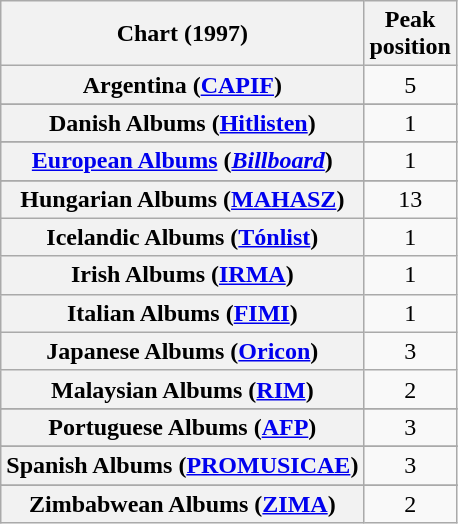<table class="wikitable sortable plainrowheaders" style="text-align:center;">
<tr>
<th>Chart (1997)</th>
<th>Peak<br>position</th>
</tr>
<tr>
<th scope="row">Argentina (<a href='#'>CAPIF</a>)</th>
<td align="center">5</td>
</tr>
<tr>
</tr>
<tr>
</tr>
<tr>
</tr>
<tr>
</tr>
<tr>
</tr>
<tr>
<th scope="row">Danish Albums (<a href='#'>Hitlisten</a>)</th>
<td style="text-align:center;">1</td>
</tr>
<tr>
</tr>
<tr>
<th scope="row"><a href='#'>European Albums</a> (<em><a href='#'>Billboard</a></em>)</th>
<td style="text-align:center;">1</td>
</tr>
<tr>
</tr>
<tr>
</tr>
<tr>
</tr>
<tr>
<th scope="row">Hungarian Albums (<a href='#'>MAHASZ</a>)</th>
<td style="text-align:center;">13</td>
</tr>
<tr>
<th scope="row">Icelandic Albums (<a href='#'>Tónlist</a>)</th>
<td align="center">1</td>
</tr>
<tr>
<th scope="row">Irish Albums (<a href='#'>IRMA</a>)</th>
<td style="text-align:center;">1</td>
</tr>
<tr>
<th scope="row">Italian Albums (<a href='#'>FIMI</a>)</th>
<td style="text-align:center;">1</td>
</tr>
<tr>
<th scope="row">Japanese Albums (<a href='#'>Oricon</a>)</th>
<td style="text-align:center;">3</td>
</tr>
<tr>
<th scope="row">Malaysian Albums (<a href='#'>RIM</a>)</th>
<td style="text-align:center;">2</td>
</tr>
<tr>
</tr>
<tr>
</tr>
<tr>
<th scope="row">Portuguese Albums (<a href='#'>AFP</a>)</th>
<td style="text-align:center;">3</td>
</tr>
<tr>
</tr>
<tr>
<th scope="row">Spanish Albums (<a href='#'>PROMUSICAE</a>)</th>
<td style="text-align:center;">3</td>
</tr>
<tr>
</tr>
<tr>
</tr>
<tr>
</tr>
<tr>
</tr>
<tr>
</tr>
<tr>
<th scope="row">Zimbabwean Albums (<a href='#'>ZIMA</a>)</th>
<td style="text-align:center;">2</td>
</tr>
</table>
